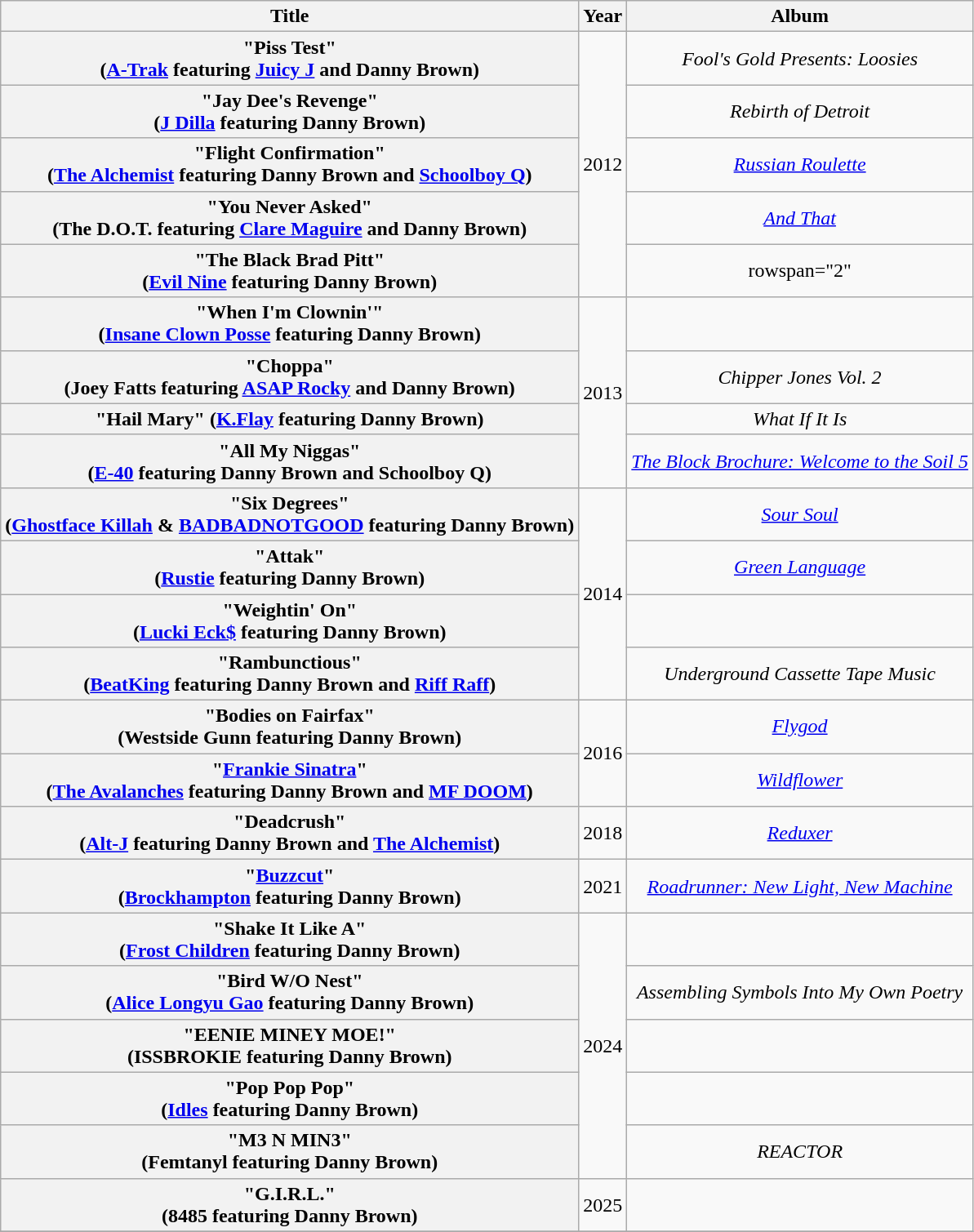<table class="wikitable plainrowheaders" style="text-align:center;">
<tr>
<th scope="col">Title</th>
<th scope="col">Year</th>
<th scope="col">Album</th>
</tr>
<tr>
<th scope="row">"Piss Test"<br><span>(<a href='#'>A-Trak</a> featuring <a href='#'>Juicy J</a> and Danny Brown)</span></th>
<td rowspan="5">2012</td>
<td><em>Fool's Gold Presents: Loosies</em></td>
</tr>
<tr>
<th scope="row">"Jay Dee's Revenge"<br><span>(<a href='#'>J Dilla</a> featuring Danny Brown)</span></th>
<td><em>Rebirth of Detroit</em></td>
</tr>
<tr>
<th scope="row">"Flight Confirmation"<br><span>(<a href='#'>The Alchemist</a> featuring Danny Brown and <a href='#'>Schoolboy Q</a>)</span></th>
<td><em><a href='#'>Russian Roulette</a></em></td>
</tr>
<tr>
<th scope="row">"You Never Asked"<br><span>(The D.O.T. featuring <a href='#'>Clare Maguire</a> and Danny Brown)</span></th>
<td><em><a href='#'>And That</a></em></td>
</tr>
<tr>
<th scope="row">"The Black Brad Pitt"<br><span>(<a href='#'>Evil Nine</a> featuring Danny Brown)</span></th>
<td>rowspan="2" </td>
</tr>
<tr>
<th scope="row">"When I'm Clownin'"<br><span>(<a href='#'>Insane Clown Posse</a> featuring Danny Brown)</span></th>
<td rowspan="4">2013</td>
</tr>
<tr>
<th scope="row">"Choppa"<br><span>(Joey Fatts featuring <a href='#'>ASAP Rocky</a> and Danny Brown)</span></th>
<td><em>Chipper Jones Vol. 2</em></td>
</tr>
<tr>
<th scope="row">"Hail Mary" <span>(<a href='#'>K.Flay</a> featuring Danny Brown)</span></th>
<td><em>What If It Is</em></td>
</tr>
<tr>
<th scope="row">"All My Niggas"<br><span>(<a href='#'>E-40</a> featuring Danny Brown and Schoolboy Q)</span></th>
<td><em><a href='#'>The Block Brochure: Welcome to the Soil 5</a></em></td>
</tr>
<tr>
<th scope="row">"Six Degrees"<br><span>(<a href='#'>Ghostface Killah</a> & <a href='#'>BADBADNOTGOOD</a> featuring Danny Brown)</span></th>
<td rowspan="4">2014</td>
<td><em><a href='#'>Sour Soul</a></em></td>
</tr>
<tr>
<th scope="row">"Attak"<br><span>(<a href='#'>Rustie</a> featuring Danny Brown)</span></th>
<td><em><a href='#'>Green Language</a></em></td>
</tr>
<tr>
<th scope="row">"Weightin' On"<br><span>(<a href='#'>Lucki Eck$</a> featuring Danny Brown)</span></th>
<td></td>
</tr>
<tr>
<th scope="row">"Rambunctious"<br><span>(<a href='#'>BeatKing</a> featuring Danny Brown and <a href='#'>Riff Raff</a>)</span></th>
<td><em>Underground Cassette Tape Music</em></td>
</tr>
<tr>
<th scope="row">"Bodies on Fairfax"<br><span>(Westside Gunn featuring Danny Brown)</span></th>
<td rowspan="2">2016</td>
<td><em><a href='#'>Flygod</a></em></td>
</tr>
<tr>
<th scope="row">"<a href='#'>Frankie Sinatra</a>"<br><span>(<a href='#'>The Avalanches</a> featuring Danny Brown and <a href='#'>MF DOOM</a>)</span></th>
<td><em><a href='#'>Wildflower</a></em></td>
</tr>
<tr>
<th scope="row">"Deadcrush"<br><span>(<a href='#'>Alt-J</a> featuring Danny Brown and <a href='#'>The Alchemist</a>)</span></th>
<td>2018</td>
<td><em><a href='#'>Reduxer</a></em></td>
</tr>
<tr>
<th scope="row">"<a href='#'>Buzzcut</a>"<br><span>(<a href='#'>Brockhampton</a> featuring Danny Brown)</span></th>
<td>2021</td>
<td><em><a href='#'>Roadrunner: New Light, New Machine</a></em></td>
</tr>
<tr>
<th scope="row">"Shake It Like A"<br><span>(<a href='#'>Frost Children</a> featuring Danny Brown)</span></th>
<td rowspan="5">2024</td>
<td></td>
</tr>
<tr>
<th scope="row">"Bird W/O Nest"<br><span>(<a href='#'>Alice Longyu Gao</a> featuring Danny Brown)</span></th>
<td><em>Assembling Symbols Into My Own Poetry</em></td>
</tr>
<tr>
<th scope="row">"EENIE MINEY MOE!"<br><span>(ISSBROKIE featuring Danny Brown)</span></th>
<td></td>
</tr>
<tr>
<th scope="row">"Pop Pop Pop"<br><span>(<a href='#'>Idles</a> featuring Danny Brown)</span></th>
<td></td>
</tr>
<tr>
<th scope="row">"M3 N MIN3"<br><span>(Femtanyl featuring Danny Brown)</span></th>
<td><em>REACTOR</em></td>
</tr>
<tr>
<th scope="row">"G.I.R.L."<br><span>(8485 featuring Danny Brown)</span></th>
<td>2025</td>
<td></td>
</tr>
<tr>
</tr>
</table>
